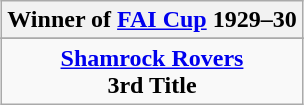<table class="wikitable" style="text-align: center; margin: 0 auto;">
<tr>
<th>Winner of <a href='#'>FAI Cup</a> 1929–30</th>
</tr>
<tr>
</tr>
<tr>
<td><strong><a href='#'>Shamrock Rovers</a></strong><br><strong>3rd Title</strong></td>
</tr>
</table>
